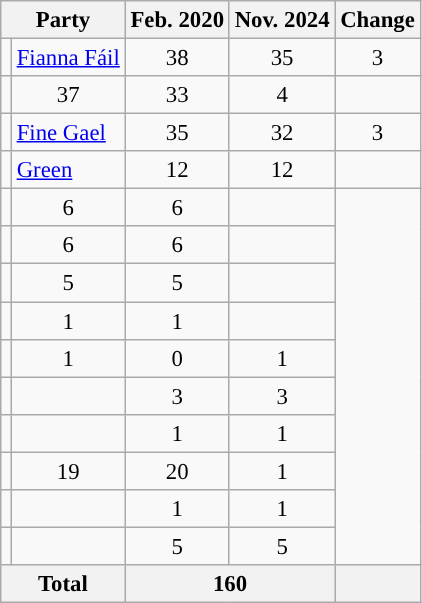<table class="wikitable sortable" style="font-size: 95%;">
<tr>
<th colspan=2>Party</th>
<th>Feb. 2020</th>
<th>Nov. 2024</th>
<th class=unsortable>Change</th>
</tr>
<tr>
<td style="background-color: "></td>
<td><a href='#'>Fianna Fáil</a></td>
<td align="center">38</td>
<td align="center">35</td>
<td align="center"> 3</td>
</tr>
<tr>
<td></td>
<td align="center">37</td>
<td align="center">33</td>
<td align="center"> 4</td>
</tr>
<tr>
<td style="background-color: "></td>
<td><a href='#'>Fine Gael</a></td>
<td align="center">35</td>
<td align="center">32</td>
<td align="center"> 3</td>
</tr>
<tr>
<td style="background-color: "></td>
<td><a href='#'>Green</a></td>
<td align="center">12</td>
<td align="center">12</td>
<td align="center"></td>
</tr>
<tr>
<td></td>
<td align="center">6</td>
<td align="center">6</td>
<td align="center"></td>
</tr>
<tr>
<td></td>
<td align="center">6</td>
<td align="center">6</td>
<td align="center"></td>
</tr>
<tr>
<td></td>
<td align="center">5</td>
<td align="center">5</td>
<td align="center"></td>
</tr>
<tr>
<td></td>
<td align="center">1</td>
<td align="center">1</td>
<td align="center"></td>
</tr>
<tr>
<td></td>
<td align="center">1</td>
<td align="center">0</td>
<td align="center"> 1</td>
</tr>
<tr>
<td></td>
<td></td>
<td align="center">3</td>
<td align="center"> 3</td>
</tr>
<tr>
<td></td>
<td></td>
<td align="center">1</td>
<td align="center"> 1</td>
</tr>
<tr>
<td></td>
<td align="center">19</td>
<td align="center">20</td>
<td align="center">1</td>
</tr>
<tr>
<td></td>
<td></td>
<td align="center">1</td>
<td align="center"> 1</td>
</tr>
<tr>
<td></td>
<td></td>
<td align="center">5</td>
<td align="center"> 5</td>
</tr>
<tr>
<th colspan="2">Total</th>
<th colspan="2" align="center">160</th>
<th align="center"></th>
</tr>
</table>
